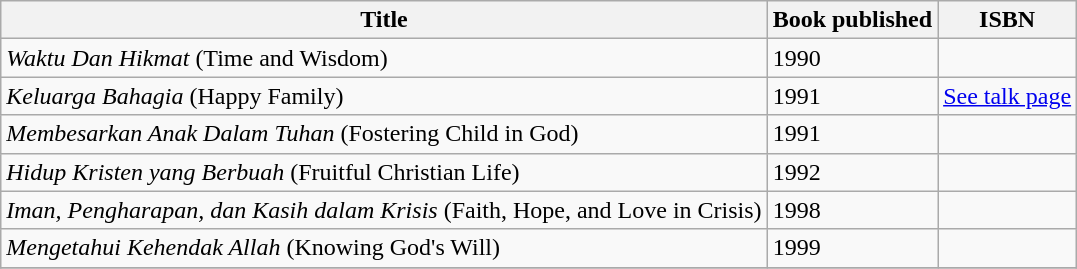<table class="wikitable sortable">
<tr>
<th>Title</th>
<th>Book published</th>
<th>ISBN</th>
</tr>
<tr>
<td><em>Waktu Dan Hikmat</em> (Time and Wisdom)</td>
<td>1990</td>
<td></td>
</tr>
<tr>
<td><em>Keluarga Bahagia</em> (Happy Family)</td>
<td>1991</td>
<td><a href='#'>See talk page</a></td>
</tr>
<tr>
<td><em>Membesarkan Anak Dalam Tuhan</em> (Fostering Child in God)</td>
<td>1991</td>
<td></td>
</tr>
<tr>
<td><em>Hidup Kristen yang Berbuah</em> (Fruitful Christian Life)</td>
<td>1992</td>
<td></td>
</tr>
<tr>
<td><em>Iman, Pengharapan, dan Kasih dalam Krisis</em> (Faith, Hope, and Love in Crisis)</td>
<td>1998</td>
<td></td>
</tr>
<tr>
<td><em>Mengetahui Kehendak Allah</em> (Knowing God's Will)</td>
<td>1999</td>
<td></td>
</tr>
<tr>
</tr>
</table>
